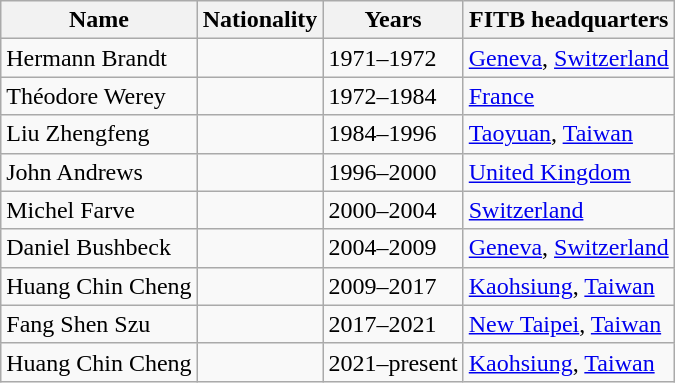<table class="wikitable" style="font-size:100%">
<tr>
<th>Name</th>
<th>Nationality</th>
<th>Years</th>
<th>FITB headquarters</th>
</tr>
<tr>
<td>Hermann Brandt</td>
<td></td>
<td>1971–1972</td>
<td><a href='#'>Geneva</a>, <a href='#'>Switzerland</a></td>
</tr>
<tr>
<td>Théodore Werey</td>
<td></td>
<td>1972–1984</td>
<td><a href='#'>France</a></td>
</tr>
<tr>
<td>Liu Zhengfeng</td>
<td></td>
<td>1984–1996</td>
<td><a href='#'>Taoyuan</a>, <a href='#'>Taiwan</a></td>
</tr>
<tr>
<td>John Andrews</td>
<td></td>
<td>1996–2000</td>
<td><a href='#'>United Kingdom</a></td>
</tr>
<tr>
<td>Michel Farve</td>
<td></td>
<td>2000–2004</td>
<td><a href='#'>Switzerland</a></td>
</tr>
<tr>
<td>Daniel Bushbeck</td>
<td></td>
<td>2004–2009</td>
<td><a href='#'>Geneva</a>, <a href='#'>Switzerland</a></td>
</tr>
<tr>
<td>Huang Chin Cheng</td>
<td></td>
<td>2009–2017</td>
<td><a href='#'>Kaohsiung</a>, <a href='#'>Taiwan</a></td>
</tr>
<tr>
<td>Fang Shen Szu</td>
<td></td>
<td>2017–2021</td>
<td><a href='#'>New Taipei</a>, <a href='#'>Taiwan</a></td>
</tr>
<tr>
<td>Huang Chin Cheng</td>
<td></td>
<td>2021–present</td>
<td><a href='#'>Kaohsiung</a>, <a href='#'>Taiwan</a></td>
</tr>
</table>
